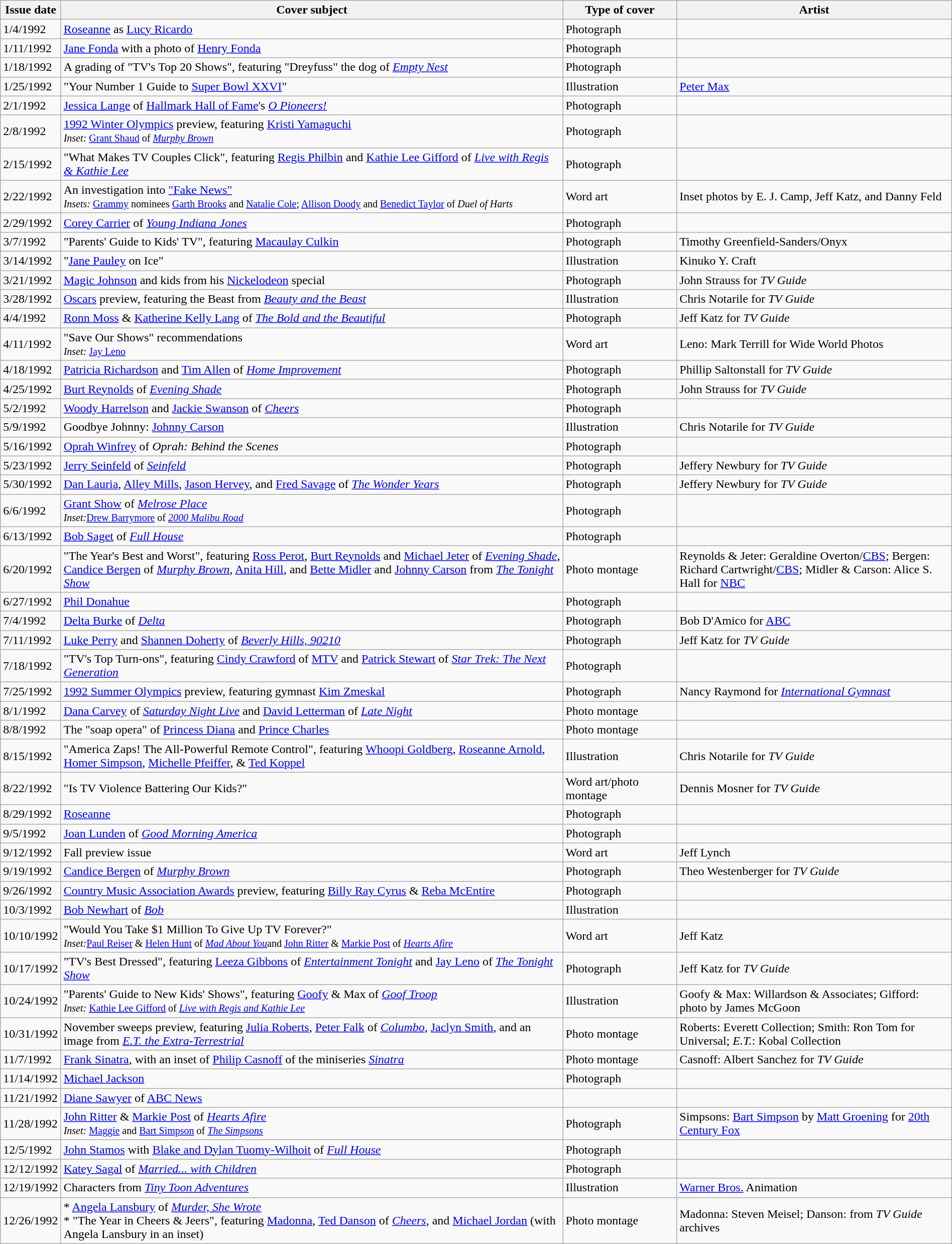<table class="wikitable sortable" width=100% style="font-size:100%;">
<tr>
<th width=6%>Issue date</th>
<th width=53%>Cover subject</th>
<th width=12%>Type of cover</th>
<th width=29%>Artist</th>
</tr>
<tr>
<td>1/4/1992</td>
<td><a href='#'>Roseanne</a> as <a href='#'>Lucy Ricardo</a></td>
<td>Photograph</td>
<td></td>
</tr>
<tr>
<td>1/11/1992</td>
<td><a href='#'>Jane Fonda</a> with a photo of <a href='#'>Henry Fonda</a></td>
<td>Photograph</td>
<td></td>
</tr>
<tr>
<td>1/18/1992</td>
<td>A grading of "TV's Top 20 Shows", featuring "Dreyfuss" the dog of <em><a href='#'>Empty Nest</a></em></td>
<td>Photograph</td>
<td></td>
</tr>
<tr>
<td>1/25/1992</td>
<td>"Your Number 1 Guide to <a href='#'>Super Bowl XXVI</a>"</td>
<td>Illustration</td>
<td><a href='#'>Peter Max</a></td>
</tr>
<tr>
<td>2/1/1992</td>
<td><a href='#'>Jessica Lange</a> of <a href='#'>Hallmark Hall of Fame</a>'s <em><a href='#'>O Pioneers!</a></em></td>
<td>Photograph</td>
<td></td>
</tr>
<tr>
<td>2/8/1992</td>
<td><a href='#'>1992 Winter Olympics</a> preview, featuring <a href='#'>Kristi Yamaguchi</a><br><small><em>Inset:</em> <a href='#'>Grant Shaud</a> of <em><a href='#'>Murphy Brown</a></em></small></td>
<td>Photograph</td>
<td></td>
</tr>
<tr>
<td>2/15/1992</td>
<td>"What Makes TV Couples Click", featuring <a href='#'>Regis Philbin</a> and <a href='#'>Kathie Lee Gifford</a> of <em><a href='#'>Live with Regis & Kathie Lee</a></em></td>
<td>Photograph</td>
<td></td>
</tr>
<tr>
<td>2/22/1992</td>
<td>An investigation into <a href='#'>"Fake News"</a><br><small><em>Insets:</em> <a href='#'>Grammy</a> nominees <a href='#'>Garth Brooks</a> and <a href='#'>Natalie Cole</a>; <a href='#'>Allison Doody</a> and <a href='#'>Benedict Taylor</a> of <em>Duel of Harts</em></small></td>
<td>Word art</td>
<td>Inset photos by E. J. Camp, Jeff Katz, and Danny Feld</td>
</tr>
<tr>
<td>2/29/1992</td>
<td><a href='#'>Corey Carrier</a> of <em><a href='#'>Young Indiana Jones</a></em></td>
<td>Photograph</td>
<td></td>
</tr>
<tr>
<td>3/7/1992</td>
<td>"Parents' Guide to Kids' TV", featuring <a href='#'>Macaulay Culkin</a></td>
<td>Photograph</td>
<td>Timothy Greenfield-Sanders/Onyx</td>
</tr>
<tr>
<td>3/14/1992</td>
<td>"<a href='#'>Jane Pauley</a> on Ice"</td>
<td>Illustration</td>
<td>Kinuko Y. Craft</td>
</tr>
<tr>
<td>3/21/1992</td>
<td><a href='#'>Magic Johnson</a> and kids from his <a href='#'>Nickelodeon</a> special</td>
<td>Photograph</td>
<td>John Strauss for <em>TV Guide</em></td>
</tr>
<tr>
<td>3/28/1992</td>
<td><a href='#'>Oscars</a> preview, featuring the Beast from <em><a href='#'>Beauty and the Beast</a></em></td>
<td>Illustration</td>
<td>Chris Notarile for <em>TV Guide</em></td>
</tr>
<tr>
<td>4/4/1992</td>
<td><a href='#'>Ronn Moss</a> & <a href='#'>Katherine Kelly Lang</a> of <em><a href='#'>The Bold and the Beautiful</a></em></td>
<td>Photograph</td>
<td>Jeff Katz for <em>TV Guide</em></td>
</tr>
<tr>
<td>4/11/1992</td>
<td>"Save Our Shows" recommendations<br><small><em>Inset:</em> <a href='#'>Jay Leno</a></small></td>
<td>Word art</td>
<td>Leno: Mark Terrill for Wide World Photos</td>
</tr>
<tr>
<td>4/18/1992</td>
<td><a href='#'>Patricia Richardson</a> and <a href='#'>Tim Allen</a> of <em><a href='#'>Home Improvement</a></em></td>
<td>Photograph</td>
<td>Phillip Saltonstall for <em>TV Guide</em></td>
</tr>
<tr>
<td>4/25/1992</td>
<td><a href='#'>Burt Reynolds</a> of <em><a href='#'>Evening Shade</a></em></td>
<td>Photograph</td>
<td>John Strauss for <em>TV Guide</em></td>
</tr>
<tr>
<td>5/2/1992</td>
<td><a href='#'>Woody Harrelson</a> and <a href='#'>Jackie Swanson</a> of <em><a href='#'>Cheers</a></em></td>
<td>Photograph</td>
<td></td>
</tr>
<tr>
<td>5/9/1992</td>
<td>Goodbye Johnny: <a href='#'>Johnny Carson</a></td>
<td>Illustration</td>
<td>Chris Notarile for <em>TV Guide</em></td>
</tr>
<tr>
<td>5/16/1992</td>
<td><a href='#'>Oprah Winfrey</a> of <em>Oprah: Behind the Scenes</em></td>
<td>Photograph</td>
<td></td>
</tr>
<tr>
<td>5/23/1992</td>
<td><a href='#'>Jerry Seinfeld</a> of <em><a href='#'>Seinfeld</a></em></td>
<td>Photograph</td>
<td>Jeffery Newbury for <em>TV Guide</em></td>
</tr>
<tr>
<td>5/30/1992</td>
<td><a href='#'>Dan Lauria</a>, <a href='#'>Alley Mills</a>, <a href='#'>Jason Hervey</a>, and <a href='#'>Fred Savage</a> of <em><a href='#'>The Wonder Years</a></em></td>
<td>Photograph</td>
<td>Jeffery Newbury for <em>TV Guide</em></td>
</tr>
<tr>
<td>6/6/1992</td>
<td><a href='#'>Grant Show</a> of <em><a href='#'>Melrose Place</a></em><br><small><em>Inset:</em><a href='#'>Drew Barrymore</a> of <em><a href='#'>2000 Malibu Road</a></em></small></td>
<td>Photograph</td>
<td></td>
</tr>
<tr>
<td>6/13/1992</td>
<td><a href='#'>Bob Saget</a> of <em><a href='#'>Full House</a></em></td>
<td>Photograph</td>
<td></td>
</tr>
<tr>
<td>6/20/1992</td>
<td>"The Year's Best and Worst", featuring <a href='#'>Ross Perot</a>, <a href='#'>Burt Reynolds</a> and <a href='#'>Michael Jeter</a> of <em><a href='#'>Evening Shade</a></em>, <a href='#'>Candice Bergen</a> of <em><a href='#'>Murphy Brown</a></em>, <a href='#'>Anita Hill</a>, and <a href='#'>Bette Midler</a> and <a href='#'>Johnny Carson</a> from <em><a href='#'>The Tonight Show</a></em></td>
<td>Photo montage</td>
<td>Reynolds & Jeter: Geraldine Overton/<a href='#'>CBS</a>; Bergen: Richard Cartwright/<a href='#'>CBS</a>; Midler & Carson: Alice S. Hall for <a href='#'>NBC</a></td>
</tr>
<tr>
<td>6/27/1992</td>
<td><a href='#'>Phil Donahue</a></td>
<td>Photograph</td>
<td></td>
</tr>
<tr>
<td>7/4/1992</td>
<td><a href='#'>Delta Burke</a> of <em><a href='#'>Delta</a></em></td>
<td>Photograph</td>
<td>Bob D'Amico for <a href='#'>ABC</a></td>
</tr>
<tr>
<td>7/11/1992</td>
<td><a href='#'>Luke Perry</a> and <a href='#'>Shannen Doherty</a> of <em><a href='#'>Beverly Hills, 90210</a></em></td>
<td>Photograph</td>
<td>Jeff Katz for <em>TV Guide</em></td>
</tr>
<tr>
<td>7/18/1992</td>
<td>"TV's Top Turn-ons", featuring <a href='#'>Cindy Crawford</a> of <a href='#'>MTV</a> and <a href='#'>Patrick Stewart</a> of <em><a href='#'>Star Trek: The Next Generation</a></em></td>
<td>Photograph</td>
<td></td>
</tr>
<tr>
<td>7/25/1992</td>
<td><a href='#'>1992 Summer Olympics</a> preview, featuring gymnast <a href='#'>Kim Zmeskal</a></td>
<td>Photograph</td>
<td>Nancy Raymond for <em><a href='#'>International Gymnast</a></em></td>
</tr>
<tr>
<td>8/1/1992</td>
<td><a href='#'>Dana Carvey</a> of <em><a href='#'>Saturday Night Live</a></em> and <a href='#'>David Letterman</a> of <em><a href='#'>Late Night</a></em></td>
<td>Photo montage</td>
<td></td>
</tr>
<tr>
<td>8/8/1992</td>
<td>The "soap opera" of <a href='#'>Princess Diana</a> and <a href='#'>Prince Charles</a></td>
<td>Photo montage</td>
<td></td>
</tr>
<tr>
<td>8/15/1992</td>
<td>"America Zaps! The All-Powerful Remote Control", featuring <a href='#'>Whoopi Goldberg</a>, <a href='#'>Roseanne Arnold</a>, <a href='#'>Homer Simpson</a>, <a href='#'>Michelle Pfeiffer</a>, & <a href='#'>Ted Koppel</a></td>
<td>Illustration</td>
<td>Chris Notarile for <em>TV Guide</em></td>
</tr>
<tr>
<td>8/22/1992</td>
<td>"Is TV Violence Battering Our Kids?"</td>
<td>Word art/photo montage</td>
<td>Dennis Mosner for <em>TV Guide</em></td>
</tr>
<tr>
<td>8/29/1992</td>
<td><a href='#'>Roseanne</a></td>
<td>Photograph</td>
<td></td>
</tr>
<tr>
<td>9/5/1992</td>
<td><a href='#'>Joan Lunden</a> of <em><a href='#'>Good Morning America</a></em></td>
<td>Photograph</td>
<td></td>
</tr>
<tr>
<td>9/12/1992</td>
<td>Fall preview issue</td>
<td>Word art</td>
<td>Jeff Lynch</td>
</tr>
<tr>
<td>9/19/1992</td>
<td><a href='#'>Candice Bergen</a> of <em><a href='#'>Murphy Brown</a></em></td>
<td>Photograph</td>
<td>Theo Westenberger for <em>TV Guide</em></td>
</tr>
<tr>
<td>9/26/1992</td>
<td><a href='#'>Country Music Association Awards</a> preview, featuring <a href='#'>Billy Ray Cyrus</a> & <a href='#'>Reba McEntire</a></td>
<td>Photograph</td>
<td></td>
</tr>
<tr>
<td>10/3/1992</td>
<td><a href='#'>Bob Newhart</a> of <em><a href='#'>Bob</a></em></td>
<td>Illustration</td>
<td></td>
</tr>
<tr>
<td>10/10/1992</td>
<td>"Would You Take $1 Million To Give Up TV Forever?"<br><small><em>Inset:</em><a href='#'>Paul Reiser</a> & <a href='#'>Helen Hunt</a> of <em><a href='#'>Mad About You</a></em>and <a href='#'>John Ritter</a> & <a href='#'>Markie Post</a> of <em><a href='#'>Hearts Afire</a></em></small></td>
<td>Word art</td>
<td>Jeff Katz</td>
</tr>
<tr>
<td>10/17/1992</td>
<td>"TV's Best Dressed", featuring <a href='#'>Leeza Gibbons</a> of <em><a href='#'>Entertainment Tonight</a></em> and <a href='#'>Jay Leno</a> of <em><a href='#'>The Tonight Show</a></em></td>
<td>Photograph</td>
<td>Jeff Katz for <em>TV Guide</em></td>
</tr>
<tr>
<td>10/24/1992</td>
<td>"Parents' Guide to New Kids' Shows", featuring <a href='#'>Goofy</a> & Max of <em><a href='#'>Goof Troop</a></em><br><small><em>Inset:</em> <a href='#'>Kathie Lee Gifford</a> of <em><a href='#'>Live with Regis and Kathie Lee</a></em></small></td>
<td>Illustration</td>
<td>Goofy & Max: Willardson & Associates; Gifford: photo by James McGoon</td>
</tr>
<tr>
<td>10/31/1992</td>
<td>November sweeps preview, featuring <a href='#'>Julia Roberts</a>, <a href='#'>Peter Falk</a> of <em><a href='#'>Columbo</a></em>, <a href='#'>Jaclyn Smith</a>, and an image from <em><a href='#'>E.T. the Extra-Terrestrial</a></em></td>
<td>Photo montage</td>
<td>Roberts: Everett Collection; Smith: Ron Tom for Universal; <em>E.T.</em>: Kobal Collection</td>
</tr>
<tr>
<td>11/7/1992</td>
<td><a href='#'>Frank Sinatra</a>, with an inset of <a href='#'>Philip Casnoff</a> of the miniseries <em><a href='#'>Sinatra</a></em></td>
<td>Photo montage</td>
<td>Casnoff: Albert Sanchez for <em>TV Guide</em></td>
</tr>
<tr>
<td>11/14/1992</td>
<td><a href='#'>Michael Jackson</a></td>
<td>Photograph</td>
<td></td>
</tr>
<tr>
<td>11/21/1992</td>
<td><a href='#'>Diane Sawyer</a> of <a href='#'>ABC News</a></td>
<td></td>
<td></td>
</tr>
<tr>
<td>11/28/1992</td>
<td><a href='#'>John Ritter</a> & <a href='#'>Markie Post</a> of <em><a href='#'>Hearts Afire</a></em><br><small><em>Inset:</em> <a href='#'>Maggie</a> and <a href='#'>Bart Simpson</a> of <em><a href='#'>The Simpsons</a></em></small></td>
<td>Photograph</td>
<td>Simpsons: <a href='#'>Bart Simpson</a> by <a href='#'>Matt Groening</a> for <a href='#'>20th Century Fox</a></td>
</tr>
<tr>
<td>12/5/1992</td>
<td><a href='#'>John Stamos</a> with <a href='#'>Blake and Dylan Tuomy-Wilhoit</a> of <em><a href='#'>Full House</a></em></td>
<td>Photograph</td>
<td></td>
</tr>
<tr>
<td>12/12/1992</td>
<td><a href='#'>Katey Sagal</a> of <em><a href='#'>Married... with Children</a></em></td>
<td>Photograph</td>
<td></td>
</tr>
<tr>
<td>12/19/1992</td>
<td>Characters from <em><a href='#'>Tiny Toon Adventures</a></em></td>
<td>Illustration</td>
<td><a href='#'>Warner Bros.</a> Animation</td>
</tr>
<tr>
<td>12/26/1992</td>
<td>* <a href='#'>Angela Lansbury</a> of <em><a href='#'>Murder, She Wrote</a></em><br>* "The Year in Cheers & Jeers", featuring <a href='#'>Madonna</a>, <a href='#'>Ted Danson</a> of <em><a href='#'>Cheers</a></em>, and <a href='#'>Michael Jordan</a> (with Angela Lansbury in an inset)</td>
<td>Photo montage</td>
<td>Madonna: Steven Meisel; Danson: from <em>TV Guide</em> archives</td>
</tr>
</table>
